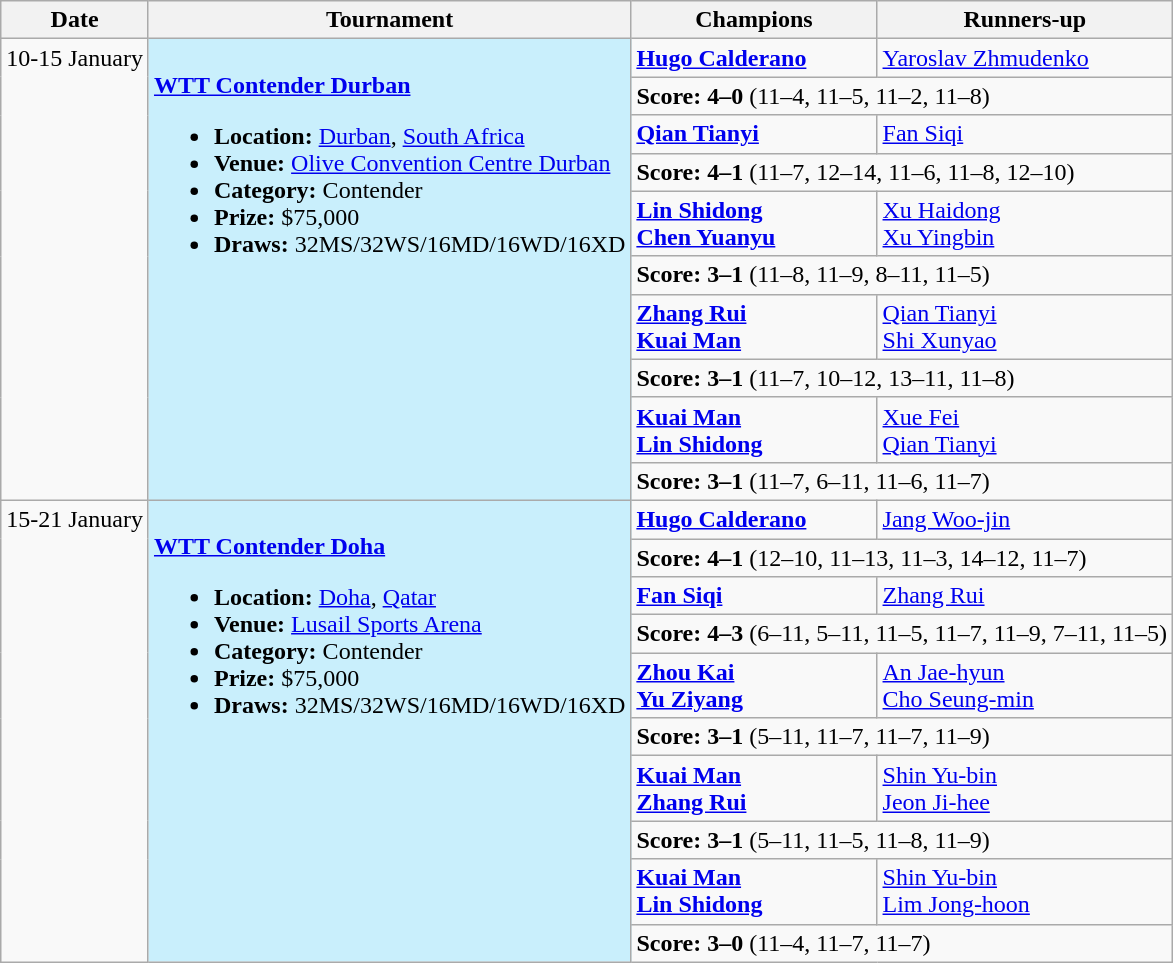<table class="wikitable">
<tr>
<th scope=col>Date</th>
<th scope=col>Tournament</th>
<th scope=col>Champions</th>
<th scope=col>Runners-up</th>
</tr>
<tr valign=top>
<td rowspan=10>10-15 January</td>
<td style="background:#C9EFFC;" rowspan="10"><br><strong><a href='#'>WTT Contender Durban</a></strong><ul><li><strong>Location:</strong> <a href='#'>Durban</a>, <a href='#'>South Africa</a></li><li><strong>Venue:</strong> <a href='#'>Olive Convention Centre Durban</a></li><li><strong>Category:</strong> Contender</li><li><strong>Prize:</strong> $75,000</li><li><strong>Draws:</strong> 32MS/32WS/16MD/16WD/16XD</li></ul></td>
<td><strong> <a href='#'>Hugo Calderano</a></strong></td>
<td> <a href='#'>Yaroslav Zhmudenko</a></td>
</tr>
<tr>
<td colspan=2><strong>Score: 4–0</strong> (11–4, 11–5, 11–2, 11–8)</td>
</tr>
<tr valign=top>
<td><strong> <a href='#'>Qian Tianyi</a></strong></td>
<td> <a href='#'>Fan Siqi</a></td>
</tr>
<tr>
<td colspan=2><strong>Score: 4–1</strong> (11–7, 12–14, 11–6, 11–8, 12–10)</td>
</tr>
<tr valign=top>
<td><strong> <a href='#'>Lin Shidong</a><br> <a href='#'>Chen Yuanyu</a></strong></td>
<td> <a href='#'>Xu Haidong</a><br> <a href='#'>Xu Yingbin</a></td>
</tr>
<tr>
<td colspan=2><strong>Score: 3–1</strong> (11–8, 11–9, 8–11, 11–5)</td>
</tr>
<tr valign=top>
<td><strong> <a href='#'>Zhang Rui</a><br> <a href='#'>Kuai Man</a></strong></td>
<td> <a href='#'>Qian Tianyi</a><br> <a href='#'>Shi Xunyao</a></td>
</tr>
<tr>
<td colspan=2><strong>Score: 3–1</strong> (11–7, 10–12, 13–11, 11–8)</td>
</tr>
<tr valign=top>
<td><strong> <a href='#'>Kuai Man</a><br> <a href='#'>Lin Shidong</a></strong></td>
<td> <a href='#'>Xue Fei</a><br> <a href='#'>Qian Tianyi</a></td>
</tr>
<tr>
<td colspan=2><strong>Score: 3–1</strong> (11–7, 6–11, 11–6, 11–7)</td>
</tr>
<tr valign=top>
<td rowspan=10>15-21 January</td>
<td style="background:#C9EFFC;" rowspan="10"><br><strong><a href='#'>WTT Contender Doha</a></strong><ul><li><strong>Location:</strong> <a href='#'>Doha</a>, <a href='#'>Qatar</a></li><li><strong>Venue:</strong> <a href='#'>Lusail Sports Arena</a></li><li><strong>Category:</strong> Contender</li><li><strong>Prize:</strong> $75,000</li><li><strong>Draws:</strong> 32MS/32WS/16MD/16WD/16XD</li></ul></td>
<td><strong> <a href='#'>Hugo Calderano</a></strong></td>
<td> <a href='#'>Jang Woo-jin</a></td>
</tr>
<tr>
<td colspan=2><strong>Score: 4–1</strong> (12–10, 11–13, 11–3, 14–12, 11–7)</td>
</tr>
<tr valign=top>
<td><strong> <a href='#'>Fan Siqi</a></strong></td>
<td> <a href='#'>Zhang Rui</a></td>
</tr>
<tr>
<td colspan=2><strong>Score: 4–3</strong> (6–11, 5–11, 11–5, 11–7, 11–9, 7–11, 11–5)</td>
</tr>
<tr valign=top>
<td><strong> <a href='#'>Zhou Kai</a><br> <a href='#'>Yu Ziyang</a></strong></td>
<td> <a href='#'>An Jae-hyun</a><br> <a href='#'>Cho Seung-min</a></td>
</tr>
<tr>
<td colspan=2><strong>Score: 3–1</strong> (5–11, 11–7, 11–7, 11–9)</td>
</tr>
<tr valign=top>
<td><strong> <a href='#'>Kuai Man</a><br> <a href='#'>Zhang Rui</a></strong></td>
<td> <a href='#'>Shin Yu-bin</a><br> <a href='#'>Jeon Ji-hee</a></td>
</tr>
<tr>
<td colspan=2><strong>Score: 3–1</strong> (5–11, 11–5, 11–8, 11–9)</td>
</tr>
<tr valign=top>
<td><strong> <a href='#'>Kuai Man</a><br> <a href='#'>Lin Shidong</a></strong></td>
<td> <a href='#'>Shin Yu-bin</a><br> <a href='#'>Lim Jong-hoon</a></td>
</tr>
<tr>
<td colspan=2><strong>Score: 3–0</strong> (11–4, 11–7, 11–7)</td>
</tr>
</table>
